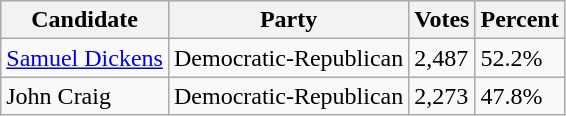<table class=wikitable>
<tr>
<th>Candidate</th>
<th>Party</th>
<th>Votes</th>
<th>Percent</th>
</tr>
<tr>
<td><a href='#'>Samuel Dickens</a></td>
<td>Democratic-Republican</td>
<td>2,487</td>
<td>52.2%</td>
</tr>
<tr>
<td>John Craig</td>
<td>Democratic-Republican</td>
<td>2,273</td>
<td>47.8%</td>
</tr>
</table>
